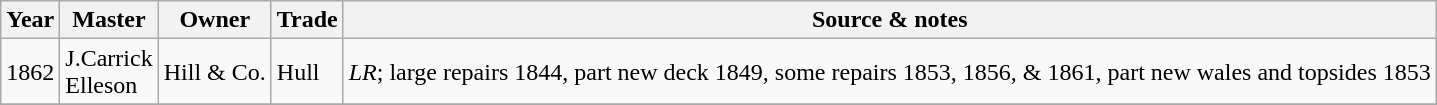<table class=" wikitable">
<tr>
<th>Year</th>
<th>Master</th>
<th>Owner</th>
<th>Trade</th>
<th>Source & notes</th>
</tr>
<tr>
<td>1862</td>
<td>J.Carrick<br>Elleson</td>
<td>Hill & Co.</td>
<td>Hull</td>
<td><em>LR</em>; large repairs 1844, part new deck 1849, some repairs 1853, 1856, & 1861, part new wales and topsides 1853</td>
</tr>
<tr>
</tr>
</table>
